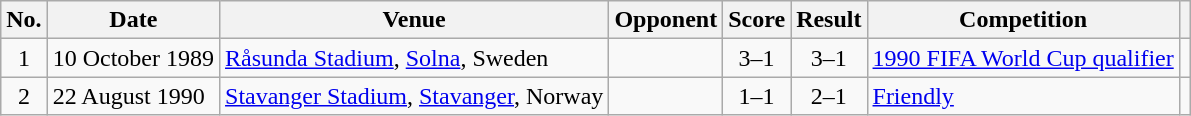<table class="wikitable sortable">
<tr>
<th scope="col">No.</th>
<th scope="col">Date</th>
<th scope="col">Venue</th>
<th scope="col">Opponent</th>
<th scope="col">Score</th>
<th scope="col">Result</th>
<th scope="col">Competition</th>
<th class="unsortable" scope="col"></th>
</tr>
<tr>
<td align="center">1</td>
<td>10 October 1989</td>
<td><a href='#'>Råsunda Stadium</a>, <a href='#'>Solna</a>, Sweden</td>
<td></td>
<td align="center">3–1</td>
<td align="center">3–1</td>
<td><a href='#'>1990 FIFA World Cup qualifier</a></td>
<td></td>
</tr>
<tr>
<td align="center">2</td>
<td>22 August 1990</td>
<td><a href='#'>Stavanger Stadium</a>, <a href='#'>Stavanger</a>, Norway</td>
<td></td>
<td align="center">1–1</td>
<td align="center">2–1</td>
<td><a href='#'>Friendly</a></td>
<td></td>
</tr>
</table>
